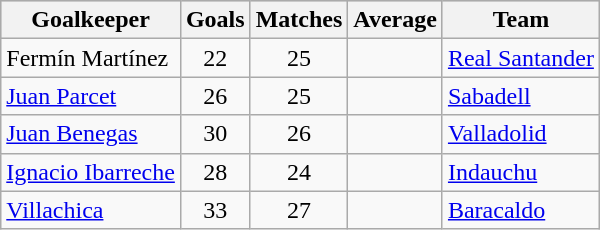<table class="wikitable sortable" class="wikitable">
<tr style="background:#ccc; text-align:center;">
<th>Goalkeeper</th>
<th>Goals</th>
<th>Matches</th>
<th>Average</th>
<th>Team</th>
</tr>
<tr>
<td> Fermín Martínez</td>
<td style="text-align:center;">22</td>
<td style="text-align:center;">25</td>
<td style="text-align:center;"></td>
<td><a href='#'>Real Santander</a></td>
</tr>
<tr>
<td> <a href='#'>Juan Parcet</a></td>
<td style="text-align:center;">26</td>
<td style="text-align:center;">25</td>
<td style="text-align:center;"></td>
<td><a href='#'>Sabadell</a></td>
</tr>
<tr>
<td> <a href='#'>Juan Benegas</a></td>
<td style="text-align:center;">30</td>
<td style="text-align:center;">26</td>
<td style="text-align:center;"></td>
<td><a href='#'>Valladolid</a></td>
</tr>
<tr>
<td> <a href='#'>Ignacio Ibarreche</a></td>
<td style="text-align:center;">28</td>
<td style="text-align:center;">24</td>
<td style="text-align:center;"></td>
<td><a href='#'>Indauchu</a></td>
</tr>
<tr>
<td> <a href='#'>Villachica</a></td>
<td style="text-align:center;">33</td>
<td style="text-align:center;">27</td>
<td style="text-align:center;"></td>
<td><a href='#'>Baracaldo</a></td>
</tr>
</table>
